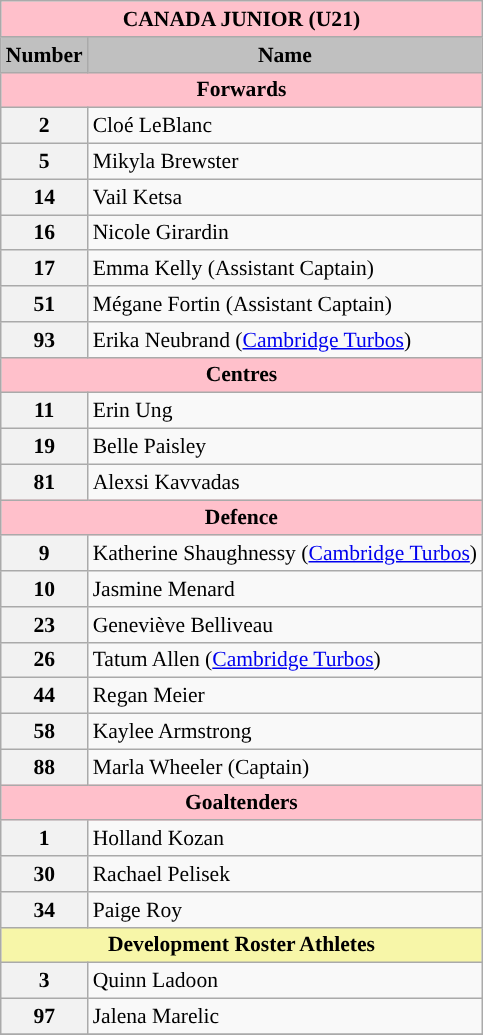<table class="wikitable" style="text-align:left; font-size:90%;">
<tr>
<th style=background:pink colspan=2>CANADA JUNIOR (U21)</th>
</tr>
<tr>
<th width=10 style="background:silver;">Number</th>
<th style="background:silver;">Name</th>
</tr>
<tr>
<th style=background:pink colspan=2>Forwards</th>
</tr>
<tr>
<th>2</th>
<td>Cloé LeBlanc</td>
</tr>
<tr>
<th>5</th>
<td>Mikyla Brewster</td>
</tr>
<tr>
<th>14</th>
<td>Vail Ketsa</td>
</tr>
<tr>
<th>16</th>
<td>Nicole Girardin</td>
</tr>
<tr>
<th>17</th>
<td>Emma Kelly (Assistant Captain)</td>
</tr>
<tr>
<th>51</th>
<td>Mégane Fortin (Assistant Captain)</td>
</tr>
<tr>
<th>93</th>
<td>Erika Neubrand (<a href='#'>Cambridge Turbos</a>)</td>
</tr>
<tr>
<th style=background:pink colspan=2>Centres</th>
</tr>
<tr>
<th>11</th>
<td>Erin Ung</td>
</tr>
<tr>
<th>19</th>
<td>Belle Paisley</td>
</tr>
<tr>
<th>81</th>
<td>Alexsi Kavvadas</td>
</tr>
<tr>
<th style=background:pink colspan=2>Defence</th>
</tr>
<tr>
<th>9</th>
<td>Katherine Shaughnessy (<a href='#'>Cambridge Turbos</a>)</td>
</tr>
<tr>
<th>10</th>
<td>Jasmine Menard</td>
</tr>
<tr>
<th>23</th>
<td>Geneviève Belliveau</td>
</tr>
<tr>
<th>26</th>
<td>Tatum Allen (<a href='#'>Cambridge Turbos</a>)</td>
</tr>
<tr>
<th>44</th>
<td>Regan Meier</td>
</tr>
<tr>
<th>58</th>
<td>Kaylee Armstrong</td>
</tr>
<tr>
<th>88</th>
<td>Marla Wheeler (Captain)</td>
</tr>
<tr>
<th style=background:pink colspan=3>Goaltenders</th>
</tr>
<tr>
<th>1</th>
<td>Holland Kozan</td>
</tr>
<tr>
<th>30</th>
<td>Rachael Pelisek</td>
</tr>
<tr>
<th>34</th>
<td>Paige Roy</td>
</tr>
<tr>
<th style=background:#f7f6a8 colspan=3>Development Roster Athletes</th>
</tr>
<tr>
<th>3</th>
<td>Quinn Ladoon</td>
</tr>
<tr>
<th>97</th>
<td>Jalena Marelic</td>
</tr>
<tr>
</tr>
</table>
